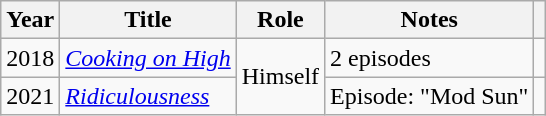<table class="wikitable">
<tr>
<th>Year</th>
<th>Title</th>
<th>Role</th>
<th>Notes</th>
<th></th>
</tr>
<tr>
<td>2018</td>
<td><em><a href='#'>Cooking on High</a></em></td>
<td rowspan="2">Himself</td>
<td>2 episodes</td>
<td></td>
</tr>
<tr>
<td>2021</td>
<td><a href='#'><em>Ridiculousness</em></a></td>
<td>Episode: "Mod Sun"</td>
<td></td>
</tr>
</table>
